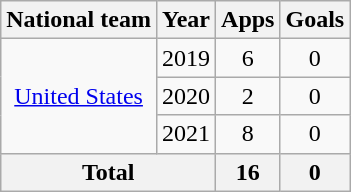<table class="wikitable" style="text-align: center;">
<tr>
<th>National team</th>
<th>Year</th>
<th>Apps</th>
<th>Goals</th>
</tr>
<tr>
<td rowspan="3"><a href='#'>United States</a></td>
<td>2019</td>
<td>6</td>
<td>0</td>
</tr>
<tr>
<td>2020</td>
<td>2</td>
<td>0</td>
</tr>
<tr>
<td>2021</td>
<td>8</td>
<td>0</td>
</tr>
<tr>
<th colspan="2">Total</th>
<th>16</th>
<th>0</th>
</tr>
</table>
